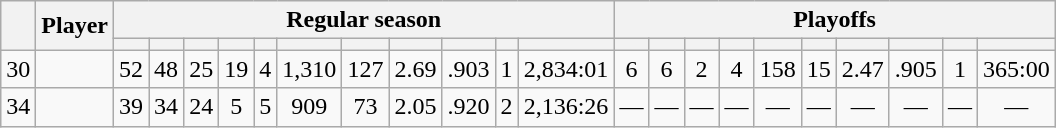<table class="wikitable plainrowheaders" style="text-align:center;">
<tr>
<th scope="col" rowspan="2"></th>
<th scope="col" rowspan="2">Player</th>
<th scope=colgroup colspan=11>Regular season</th>
<th scope=colgroup colspan=10>Playoffs</th>
</tr>
<tr>
<th scope="col"></th>
<th scope="col"></th>
<th scope="col"></th>
<th scope="col"></th>
<th scope="col"></th>
<th scope="col"></th>
<th scope="col"></th>
<th scope="col"></th>
<th scope="col"></th>
<th scope="col"></th>
<th scope="col"></th>
<th scope="col"></th>
<th scope="col"></th>
<th scope="col"></th>
<th scope="col"></th>
<th scope="col"></th>
<th scope="col"></th>
<th scope="col"></th>
<th scope="col"></th>
<th scope="col"></th>
<th scope="col"></th>
</tr>
<tr>
<td scope="row">30</td>
<td align="left"></td>
<td>52</td>
<td>48</td>
<td>25</td>
<td>19</td>
<td>4</td>
<td>1,310</td>
<td>127</td>
<td>2.69</td>
<td>.903</td>
<td>1</td>
<td>2,834:01</td>
<td>6</td>
<td>6</td>
<td>2</td>
<td>4</td>
<td>158</td>
<td>15</td>
<td>2.47</td>
<td>.905</td>
<td>1</td>
<td>365:00</td>
</tr>
<tr>
<td scope="row">34</td>
<td align="left"></td>
<td>39</td>
<td>34</td>
<td>24</td>
<td>5</td>
<td>5</td>
<td>909</td>
<td>73</td>
<td>2.05</td>
<td>.920</td>
<td>2</td>
<td>2,136:26</td>
<td>—</td>
<td>—</td>
<td>—</td>
<td>—</td>
<td>—</td>
<td>—</td>
<td>—</td>
<td>—</td>
<td>—</td>
<td>—</td>
</tr>
</table>
